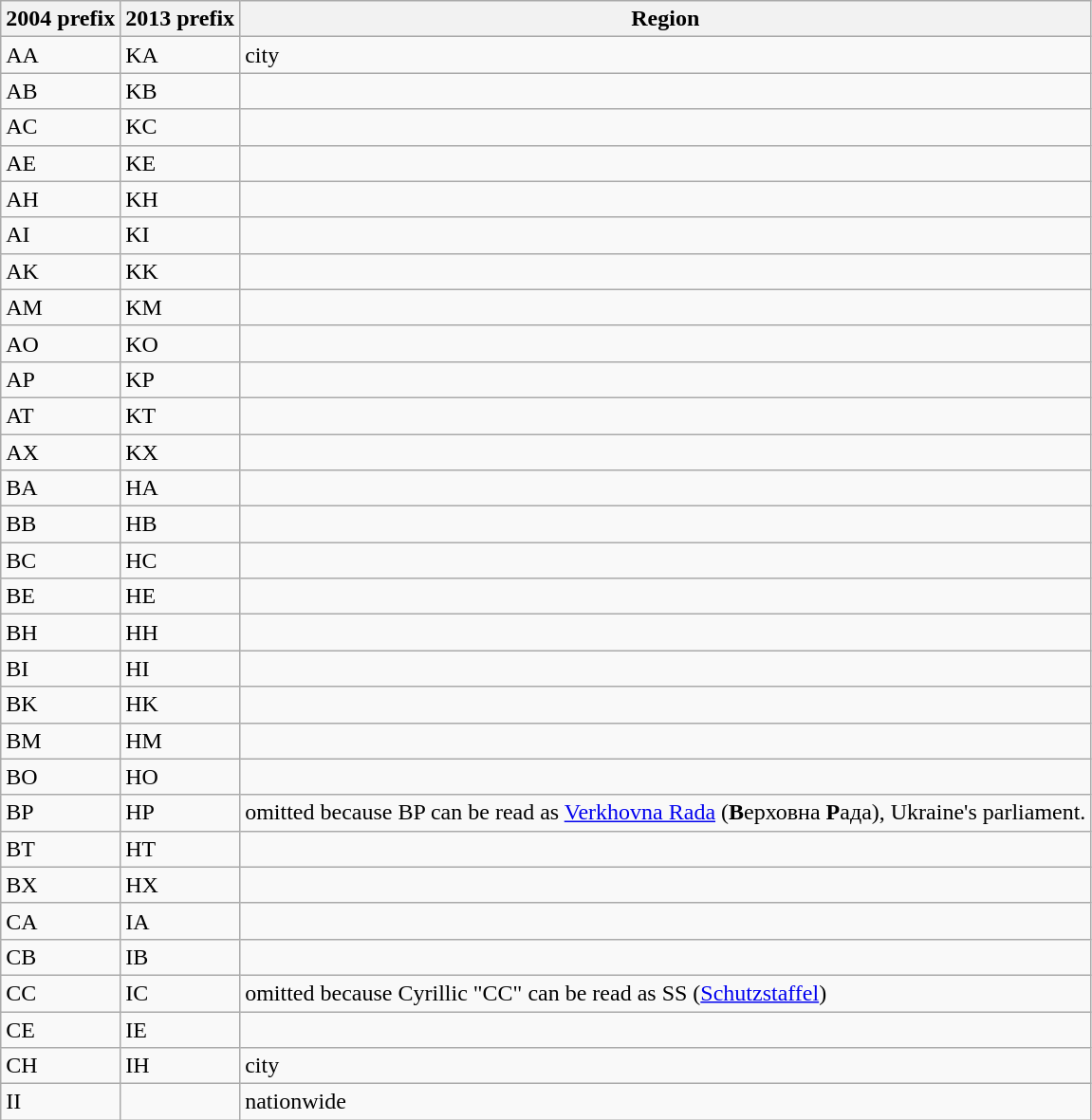<table class="wikitable">
<tr>
<th>2004 prefix</th>
<th>2013 prefix</th>
<th>Region</th>
</tr>
<tr>
<td>AA</td>
<td>KA</td>
<td> city</td>
</tr>
<tr>
<td>AB</td>
<td>KB</td>
<td></td>
</tr>
<tr>
<td>AC</td>
<td>KC</td>
<td></td>
</tr>
<tr>
<td>AE</td>
<td>KE</td>
<td></td>
</tr>
<tr>
<td>AH</td>
<td>KH</td>
<td></td>
</tr>
<tr>
<td>AI</td>
<td>KI</td>
<td></td>
</tr>
<tr>
<td>AK</td>
<td>KK</td>
<td></td>
</tr>
<tr>
<td>AM</td>
<td>KM</td>
<td></td>
</tr>
<tr>
<td>AO</td>
<td>KO</td>
<td></td>
</tr>
<tr>
<td>AP</td>
<td>KP</td>
<td></td>
</tr>
<tr>
<td>AT</td>
<td>KT</td>
<td></td>
</tr>
<tr>
<td>AX</td>
<td>KX</td>
<td></td>
</tr>
<tr>
<td>BA</td>
<td>HA</td>
<td></td>
</tr>
<tr>
<td>BB</td>
<td>HB</td>
<td></td>
</tr>
<tr>
<td>BC</td>
<td>HC</td>
<td></td>
</tr>
<tr>
<td>BE</td>
<td>HE</td>
<td></td>
</tr>
<tr>
<td>BH</td>
<td>HH</td>
<td></td>
</tr>
<tr>
<td>BI</td>
<td>HI</td>
<td></td>
</tr>
<tr>
<td>BK</td>
<td>HK</td>
<td></td>
</tr>
<tr>
<td>BM</td>
<td>HM</td>
<td></td>
</tr>
<tr>
<td>BO</td>
<td>HO</td>
<td></td>
</tr>
<tr>
<td>BP</td>
<td>HP</td>
<td>omitted because BP can be read as <a href='#'>Verkhovna Rada</a> (<strong>В</strong>ерховна <strong>Р</strong>ада), Ukraine's parliament.</td>
</tr>
<tr>
<td>BT</td>
<td>HT</td>
<td></td>
</tr>
<tr>
<td>BX</td>
<td>HX</td>
<td></td>
</tr>
<tr>
<td>CA</td>
<td>IA</td>
<td></td>
</tr>
<tr>
<td>CB</td>
<td>IB</td>
<td></td>
</tr>
<tr>
<td>CC</td>
<td>IC</td>
<td>omitted because Cyrillic "CC" can be read as SS (<a href='#'>Schutzstaffel</a>)</td>
</tr>
<tr>
<td>CE</td>
<td>IE</td>
<td></td>
</tr>
<tr>
<td>CH</td>
<td>IH</td>
<td> city</td>
</tr>
<tr>
<td>II</td>
<td></td>
<td>nationwide</td>
</tr>
</table>
